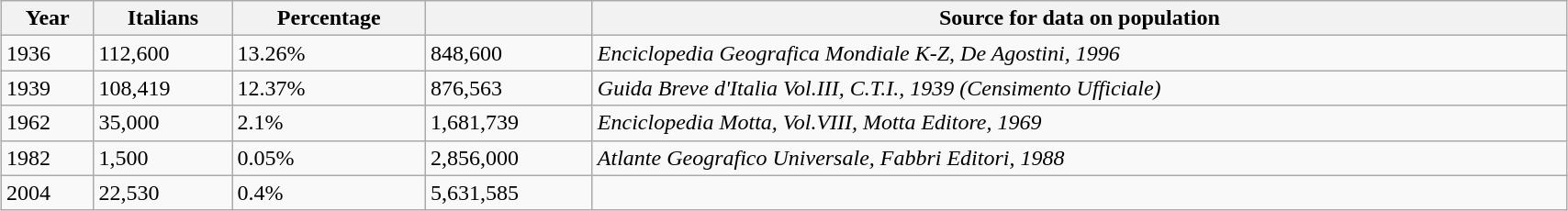<table class="wikitable" style="width:90%;; margin:auto; clear:both">
<tr>
<th>Year</th>
<th>Italians</th>
<th>Percentage</th>
<th></th>
<th>Source for data on population</th>
</tr>
<tr>
<td>1936</td>
<td>112,600</td>
<td>13.26%</td>
<td>848,600</td>
<td><em>Enciclopedia Geografica Mondiale K-Z, De Agostini, 1996</em></td>
</tr>
<tr>
<td>1939</td>
<td>108,419</td>
<td>12.37%</td>
<td>876,563</td>
<td><em>Guida Breve d'Italia Vol.III, C.T.I., 1939 (Censimento Ufficiale)</em></td>
</tr>
<tr>
<td>1962</td>
<td>35,000</td>
<td>2.1%</td>
<td>1,681,739</td>
<td><em>Enciclopedia Motta, Vol.VIII, Motta Editore, 1969</em></td>
</tr>
<tr>
<td>1982</td>
<td>1,500</td>
<td>0.05%</td>
<td>2,856,000</td>
<td><em>Atlante Geografico Universale, Fabbri Editori, 1988</em></td>
</tr>
<tr>
<td>2004</td>
<td>22,530</td>
<td>0.4%</td>
<td>5,631,585</td>
<td> </td>
</tr>
</table>
